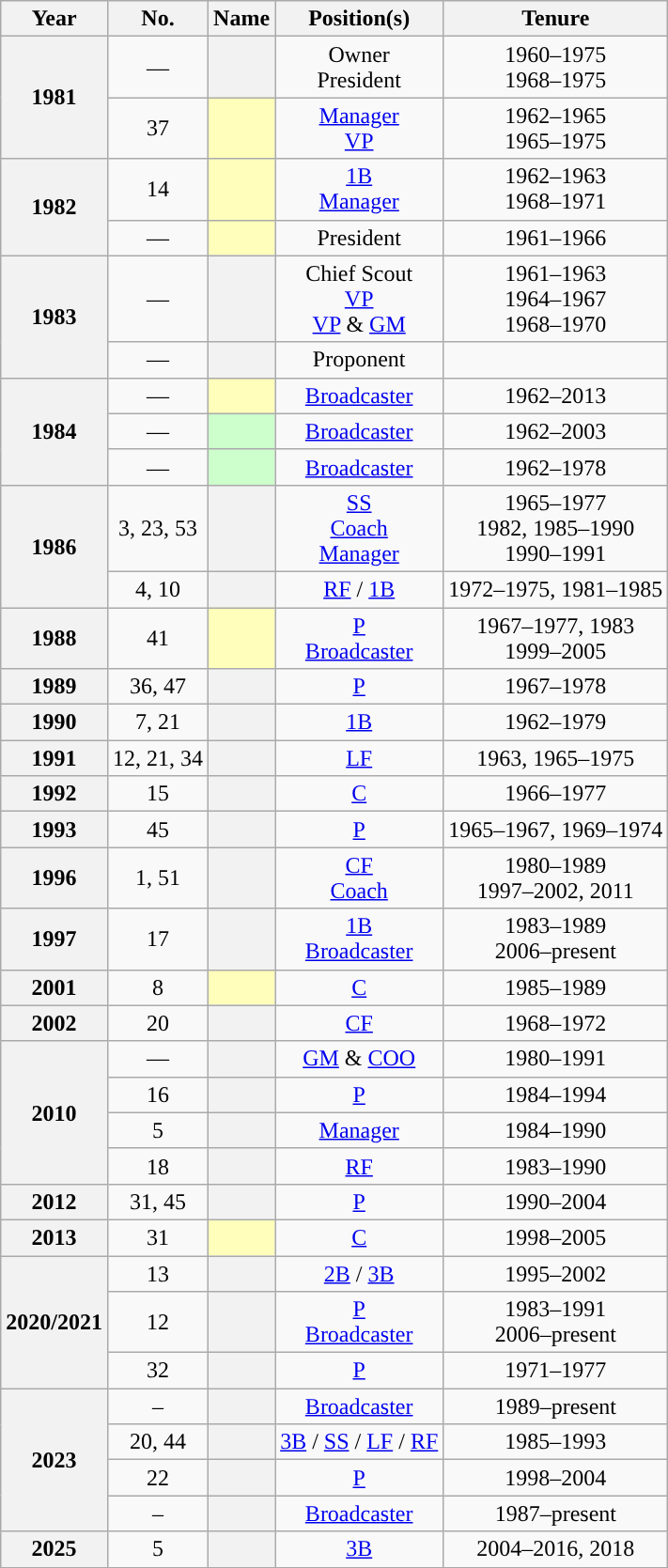<table class="wikitable" style="text-align:center">
<tr>
<th scope="col">Year</th>
<th scope="col">No.</th>
<th scope="col">Name</th>
<th scope="col">Position(s)</th>
<th scope="col">Tenure</th>
</tr>
<tr>
<th rowspan=2>1981</th>
<td>—</td>
<th scope="row" style="text-align:center"></th>
<td>Owner<br>President</td>
<td>1960–1975<br>1968–1975</td>
</tr>
<tr>
<td>37</td>
<th scope="row" style="text-align:center; background:#ffb;"><strong></strong></th>
<td><a href='#'>Manager</a><br><a href='#'>VP</a></td>
<td>1962–1965<br>1965–1975</td>
</tr>
<tr>
<th rowspan=2>1982</th>
<td>14</td>
<th scope="row" style="text-align:center; background:#ffb;"><strong></strong></th>
<td><a href='#'>1B</a><br><a href='#'>Manager</a></td>
<td>1962–1963<br>1968–1971</td>
</tr>
<tr>
<td>—</td>
<th scope="row" style="text-align:center; background:#ffb;"><strong></strong></th>
<td>President</td>
<td>1961–1966</td>
</tr>
<tr>
<th rowspan=2>1983</th>
<td>—</td>
<th scope="row" style="text-align:center"></th>
<td>Chief Scout<br><a href='#'>VP</a><br><a href='#'>VP</a> & <a href='#'>GM</a></td>
<td>1961–1963<br>1964–1967<br>1968–1970</td>
</tr>
<tr>
<td>—</td>
<th scope="row" style="text-align:center"></th>
<td>Proponent</td>
<td></td>
</tr>
<tr>
<th rowspan=3>1984</th>
<td>—</td>
<th scope="row" style="text-align:center; background:#ffb;"><strong></strong></th>
<td><a href='#'>Broadcaster</a></td>
<td>1962–2013</td>
</tr>
<tr>
<td>—</td>
<th scope="row" style="text-align:center; background:#cfc;"><strong></strong></th>
<td><a href='#'>Broadcaster</a></td>
<td>1962–2003</td>
</tr>
<tr>
<td>—</td>
<th scope="row" style="text-align:center; background:#cfc;"><strong></strong></th>
<td><a href='#'>Broadcaster</a></td>
<td>1962–1978</td>
</tr>
<tr>
<th rowspan=2>1986</th>
<td>3, 23, 53</td>
<th scope="row" style="text-align:center"></th>
<td><a href='#'>SS</a><br><a href='#'>Coach</a><br><a href='#'>Manager</a></td>
<td>1965–1977<br>1982, 1985–1990<br>1990–1991</td>
</tr>
<tr>
<td>4, 10</td>
<th scope="row" style="text-align:center"></th>
<td><a href='#'>RF</a> / <a href='#'>1B</a></td>
<td>1972–1975, 1981–1985</td>
</tr>
<tr>
<th>1988</th>
<td>41</td>
<th scope="row" style="text-align:center; background:#ffb;"><strong></strong></th>
<td><a href='#'>P</a><br><a href='#'>Broadcaster</a></td>
<td>1967–1977, 1983<br>1999–2005</td>
</tr>
<tr>
<th>1989</th>
<td>36, 47</td>
<th scope="row" style="text-align:center"></th>
<td><a href='#'>P</a></td>
<td>1967–1978</td>
</tr>
<tr>
<th>1990</th>
<td>7, 21</td>
<th scope="row" style="text-align:center"></th>
<td><a href='#'>1B</a></td>
<td>1962–1979</td>
</tr>
<tr>
<th>1991</th>
<td>12, 21, 34</td>
<th scope="row" style="text-align:center"></th>
<td><a href='#'>LF</a></td>
<td>1963, 1965–1975</td>
</tr>
<tr>
<th>1992</th>
<td>15</td>
<th scope="row" style="text-align:center"></th>
<td><a href='#'>C</a></td>
<td>1966–1977</td>
</tr>
<tr>
<th>1993</th>
<td>45</td>
<th scope="row" style="text-align:center"></th>
<td><a href='#'>P</a></td>
<td>1965–1967, 1969–1974</td>
</tr>
<tr>
<th>1996</th>
<td>1, 51</td>
<th scope="row" style="text-align:center"></th>
<td><a href='#'>CF</a><br><a href='#'>Coach</a></td>
<td>1980–1989<br>1997–2002, 2011</td>
</tr>
<tr>
<th>1997</th>
<td>17</td>
<th scope="row" style="text-align:center"></th>
<td><a href='#'>1B</a><br><a href='#'>Broadcaster</a></td>
<td>1983–1989<br>2006–present</td>
</tr>
<tr>
<th>2001</th>
<td>8</td>
<th scope="row" style="text-align:center; background:#ffb;"><strong></strong></th>
<td><a href='#'>C</a></td>
<td>1985–1989</td>
</tr>
<tr>
<th>2002</th>
<td>20</td>
<th scope="row" style="text-align:center"></th>
<td><a href='#'>CF</a></td>
<td>1968–1972</td>
</tr>
<tr>
<th rowspan=4>2010</th>
<td>—</td>
<th scope="row" style="text-align:center"></th>
<td><a href='#'>GM</a> & <a href='#'>COO</a></td>
<td>1980–1991</td>
</tr>
<tr>
<td>16</td>
<th scope="row" style="text-align:center"></th>
<td><a href='#'>P</a></td>
<td>1984–1994</td>
</tr>
<tr>
<td>5</td>
<th scope="row" style="text-align:center"></th>
<td><a href='#'>Manager</a></td>
<td>1984–1990</td>
</tr>
<tr>
<td>18</td>
<th scope="row" style="text-align:center"></th>
<td><a href='#'>RF</a></td>
<td>1983–1990</td>
</tr>
<tr>
<th>2012</th>
<td>31, 45</td>
<th scope="row" style="text-align:center"></th>
<td><a href='#'>P</a></td>
<td>1990–2004</td>
</tr>
<tr>
<th>2013</th>
<td>31</td>
<th scope="row" style="text-align:center; background:#ffb;"><strong></strong></th>
<td><a href='#'>C</a></td>
<td>1998–2005</td>
</tr>
<tr>
<th rowspan=3>2020/2021</th>
<td>13</td>
<th scope="row" style="text-align:center"></th>
<td><a href='#'>2B</a> / <a href='#'>3B</a></td>
<td>1995–2002</td>
</tr>
<tr>
<td>12</td>
<th scope="row" style="text-align:center"></th>
<td><a href='#'>P</a><br><a href='#'>Broadcaster</a></td>
<td>1983–1991<br>2006–present</td>
</tr>
<tr>
<td>32</td>
<th scope="row" style="text-align:center"></th>
<td><a href='#'>P</a></td>
<td>1971–1977</td>
</tr>
<tr>
<th rowspan=4>2023</th>
<td>–</td>
<th scope="row" style="text-align:center"></th>
<td><a href='#'>Broadcaster</a></td>
<td>1989–present</td>
</tr>
<tr>
<td>20, 44</td>
<th scope="row" style="text-align:center"></th>
<td><a href='#'>3B</a> / <a href='#'>SS</a> / <a href='#'>LF</a> / <a href='#'>RF</a></td>
<td>1985–1993</td>
</tr>
<tr>
<td>22</td>
<th scope="row" style="text-align:center"></th>
<td><a href='#'>P</a></td>
<td>1998–2004</td>
</tr>
<tr>
<td>–</td>
<th scope="row" style="text-align:center"></th>
<td><a href='#'>Broadcaster</a></td>
<td>1987–present</td>
</tr>
<tr>
<th>2025</th>
<td>5</td>
<th scope="row" style="text-align:center"></th>
<td><a href='#'>3B</a></td>
<td>2004–2016, 2018</td>
</tr>
<tr>
</tr>
</table>
